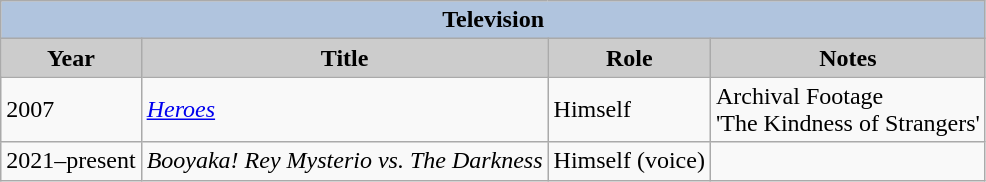<table class="wikitable sortable">
<tr>
<th colspan=4 style="background:#B0C4DE;">Television</th>
</tr>
<tr style="text-align:center;">
<th style="background:#ccc;">Year</th>
<th style="background:#ccc;">Title</th>
<th style="background:#ccc;">Role</th>
<th style="background:#ccc;">Notes</th>
</tr>
<tr>
<td>2007</td>
<td><a href='#'><em>Heroes</em></a></td>
<td>Himself</td>
<td>Archival Footage<br>'The Kindness of Strangers'</td>
</tr>
<tr>
<td>2021–present</td>
<td><em>Booyaka! Rey Mysterio vs. The Darkness</em></td>
<td>Himself (voice)</td>
<td></td>
</tr>
</table>
